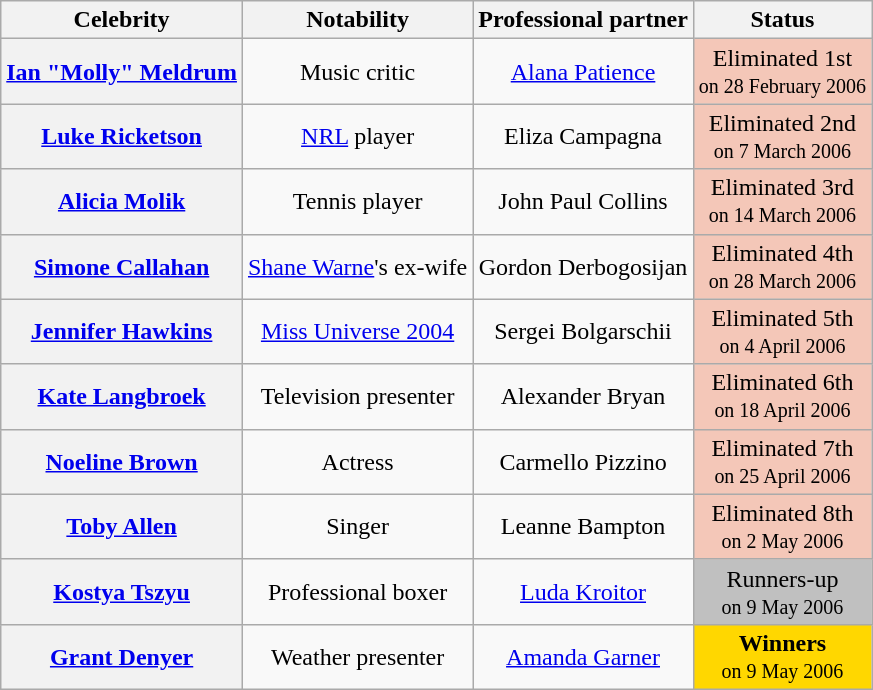<table class="wikitable sortable" style="text-align:center;">
<tr>
<th scope="col">Celebrity</th>
<th scope="col" class="unsortable">Notability</th>
<th scope="col">Professional partner</th>
<th scope="col">Status</th>
</tr>
<tr>
<th scope="row"><a href='#'>Ian "Molly" Meldrum</a></th>
<td>Music critic</td>
<td><a href='#'>Alana Patience</a></td>
<td bgcolor="f4c7b8">Eliminated 1st<br><small>on 28 February 2006</small></td>
</tr>
<tr>
<th scope="row"><a href='#'>Luke Ricketson</a></th>
<td><a href='#'>NRL</a> player</td>
<td>Eliza Campagna</td>
<td bgcolor="f4c7b8">Eliminated 2nd<br><small>on 7 March 2006</small></td>
</tr>
<tr>
<th scope="row"><a href='#'>Alicia Molik</a></th>
<td>Tennis player</td>
<td>John Paul Collins</td>
<td bgcolor="f4c7b8">Eliminated 3rd<br><small>on 14 March 2006</small></td>
</tr>
<tr>
<th scope="row"><a href='#'>Simone Callahan</a></th>
<td><a href='#'>Shane Warne</a>'s ex-wife</td>
<td>Gordon Derbogosijan</td>
<td bgcolor="f4c7b8">Eliminated 4th<br><small>on 28 March 2006</small></td>
</tr>
<tr>
<th scope="row"><a href='#'>Jennifer Hawkins</a></th>
<td><a href='#'>Miss Universe 2004</a></td>
<td>Sergei Bolgarschii</td>
<td bgcolor="f4c7b8">Eliminated 5th<br><small>on 4 April 2006</small></td>
</tr>
<tr>
<th scope="row"><a href='#'>Kate Langbroek</a></th>
<td>Television presenter</td>
<td>Alexander Bryan</td>
<td bgcolor="f4c7b8">Eliminated 6th<br><small>on 18 April 2006</small></td>
</tr>
<tr>
<th scope="row"><a href='#'>Noeline Brown</a></th>
<td>Actress</td>
<td>Carmello Pizzino</td>
<td bgcolor="f4c7b8">Eliminated 7th<br><small>on 25 April 2006</small></td>
</tr>
<tr>
<th scope="row"><a href='#'>Toby Allen</a></th>
<td>Singer</td>
<td>Leanne Bampton</td>
<td bgcolor="f4c7b8">Eliminated 8th<br><small>on 2 May 2006</small></td>
</tr>
<tr>
<th scope="row"><a href='#'>Kostya Tszyu</a></th>
<td>Professional boxer</td>
<td><a href='#'>Luda Kroitor</a></td>
<td bgcolor="silver">Runners-up<br><small>on 9 May 2006</small></td>
</tr>
<tr>
<th scope="row"><a href='#'>Grant Denyer</a></th>
<td>Weather presenter</td>
<td><a href='#'>Amanda Garner</a></td>
<td bgcolor="gold"><strong>Winners</strong><br><small>on 9 May 2006</small></td>
</tr>
</table>
